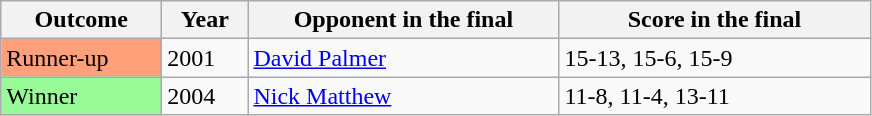<table class="sortable wikitable">
<tr>
<th width="100">Outcome</th>
<th width="50">Year</th>
<th width="200">Opponent in the final</th>
<th width="200">Score in the final</th>
</tr>
<tr>
<td bgcolor="#ffa07a">Runner-up</td>
<td>2001</td>
<td>   <a href='#'>David Palmer</a></td>
<td>15-13, 15-6, 15-9</td>
</tr>
<tr>
<td bgcolor="#98fb98">Winner</td>
<td>2004</td>
<td>   <a href='#'>Nick Matthew</a></td>
<td>11-8, 11-4, 13-11</td>
</tr>
</table>
